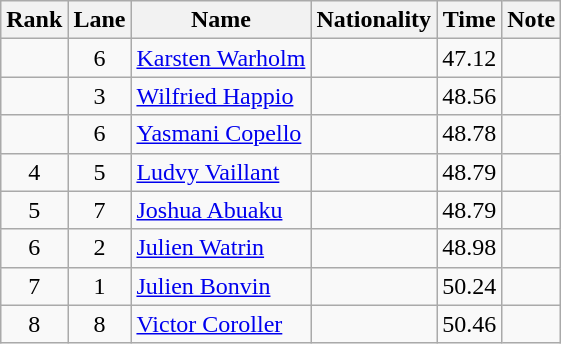<table class="wikitable sortable" style="text-align:center">
<tr>
<th>Rank</th>
<th>Lane</th>
<th>Name</th>
<th>Nationality</th>
<th>Time</th>
<th>Note</th>
</tr>
<tr>
<td></td>
<td>6</td>
<td align=left><a href='#'>Karsten Warholm</a></td>
<td align=left></td>
<td>47.12</td>
<td><strong></strong></td>
</tr>
<tr>
<td></td>
<td>3</td>
<td align=left><a href='#'>Wilfried Happio</a></td>
<td align=left></td>
<td>48.56</td>
<td></td>
</tr>
<tr>
<td></td>
<td>6</td>
<td align=left><a href='#'>Yasmani Copello</a></td>
<td align=left></td>
<td>48.78</td>
<td></td>
</tr>
<tr>
<td>4</td>
<td>5</td>
<td align=left><a href='#'>Ludvy Vaillant</a></td>
<td align=left></td>
<td>48.79</td>
<td></td>
</tr>
<tr>
<td>5</td>
<td>7</td>
<td align=left><a href='#'>Joshua Abuaku</a></td>
<td align=left></td>
<td>48.79</td>
<td></td>
</tr>
<tr>
<td>6</td>
<td>2</td>
<td align=left><a href='#'>Julien Watrin</a></td>
<td align=left></td>
<td>48.98</td>
<td></td>
</tr>
<tr>
<td>7</td>
<td>1</td>
<td align=left><a href='#'>Julien Bonvin</a></td>
<td align=left></td>
<td>50.24</td>
<td></td>
</tr>
<tr>
<td>8</td>
<td>8</td>
<td align=left><a href='#'>Victor Coroller</a></td>
<td align=left></td>
<td>50.46</td>
<td></td>
</tr>
</table>
